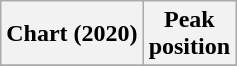<table class="wikitable plainrowheaders" style="text-align:center">
<tr>
<th scope="col">Chart (2020)</th>
<th scope="col">Peak<br>position</th>
</tr>
<tr>
</tr>
</table>
